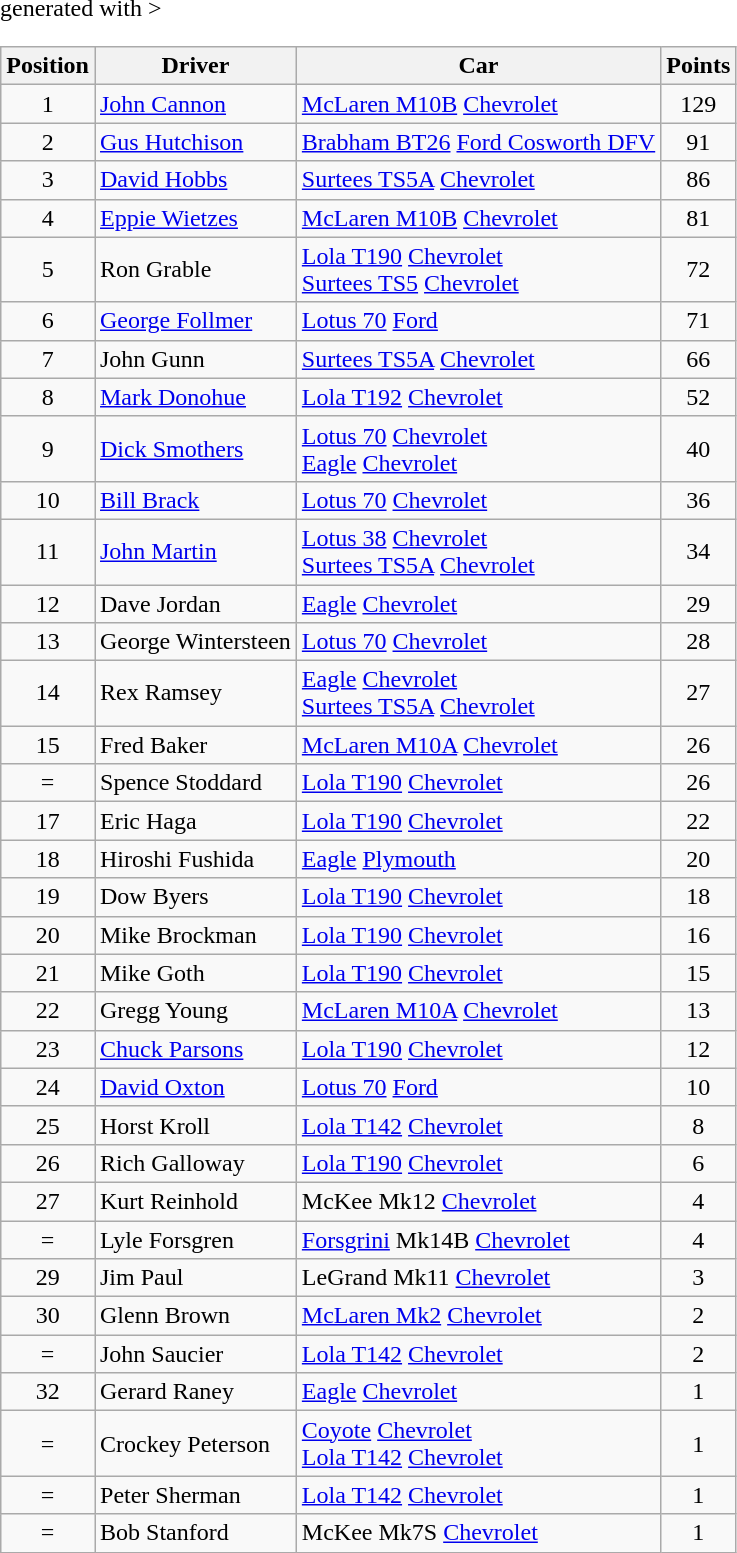<table class="wikitable" <hiddentext>generated with >
<tr style="font-weight:bold">
<th>Position </th>
<th>Driver </th>
<th>Car </th>
<th>Points </th>
</tr>
<tr>
<td height="14" align="center">1</td>
<td> <a href='#'>John Cannon</a></td>
<td><a href='#'>McLaren M10B</a> <a href='#'>Chevrolet</a></td>
<td align="center">129</td>
</tr>
<tr>
<td height="14" align="center">2</td>
<td> <a href='#'>Gus Hutchison</a></td>
<td><a href='#'>Brabham BT26</a> <a href='#'>Ford Cosworth DFV</a> <br></td>
<td align="center">91</td>
</tr>
<tr>
<td height="14" align="center">3</td>
<td> <a href='#'>David Hobbs</a></td>
<td><a href='#'>Surtees TS5A</a> <a href='#'>Chevrolet</a></td>
<td align="center">86</td>
</tr>
<tr>
<td height="14" align="center">4</td>
<td> <a href='#'>Eppie Wietzes</a></td>
<td><a href='#'>McLaren M10B</a> <a href='#'>Chevrolet</a></td>
<td align="center">81</td>
</tr>
<tr>
<td height="14" align="center">5</td>
<td> Ron Grable</td>
<td><a href='#'>Lola T190</a> <a href='#'>Chevrolet</a> <br> <a href='#'>Surtees TS5</a> <a href='#'>Chevrolet</a></td>
<td align="center">72</td>
</tr>
<tr>
<td height="14" align="center">6</td>
<td> <a href='#'>George Follmer</a></td>
<td><a href='#'>Lotus 70</a> <a href='#'>Ford</a></td>
<td align="center">71</td>
</tr>
<tr>
<td height="14" align="center">7</td>
<td> John Gunn</td>
<td><a href='#'>Surtees TS5A</a> <a href='#'>Chevrolet</a></td>
<td align="center">66</td>
</tr>
<tr>
<td height="14" align="center">8</td>
<td> <a href='#'>Mark Donohue</a></td>
<td><a href='#'>Lola T192</a> <a href='#'>Chevrolet</a></td>
<td align="center">52</td>
</tr>
<tr>
<td height="14" align="center">9</td>
<td> <a href='#'>Dick Smothers</a></td>
<td><a href='#'>Lotus 70</a> <a href='#'>Chevrolet</a> <br> <a href='#'>Eagle</a> <a href='#'>Chevrolet</a></td>
<td align="center">40</td>
</tr>
<tr>
<td height="14" align="center">10</td>
<td> <a href='#'>Bill Brack</a></td>
<td><a href='#'>Lotus 70</a> <a href='#'>Chevrolet</a></td>
<td align="center">36</td>
</tr>
<tr>
<td height="14" align="center">11</td>
<td> <a href='#'>John Martin</a></td>
<td><a href='#'>Lotus 38</a> <a href='#'>Chevrolet</a> <br> <a href='#'>Surtees TS5A</a> <a href='#'>Chevrolet</a></td>
<td align="center">34</td>
</tr>
<tr>
<td height="14" align="center">12</td>
<td> Dave Jordan</td>
<td><a href='#'>Eagle</a> <a href='#'>Chevrolet</a></td>
<td align="center">29</td>
</tr>
<tr>
<td height="14" align="center">13</td>
<td> George Wintersteen</td>
<td><a href='#'>Lotus 70</a> <a href='#'>Chevrolet</a></td>
<td align="center">28</td>
</tr>
<tr>
<td height="14" align="center">14</td>
<td> Rex Ramsey</td>
<td><a href='#'>Eagle</a> <a href='#'>Chevrolet</a> <br> <a href='#'>Surtees TS5A</a> <a href='#'>Chevrolet</a></td>
<td align="center">27</td>
</tr>
<tr>
<td height="14" align="center">15</td>
<td> Fred Baker</td>
<td><a href='#'>McLaren M10A</a> <a href='#'>Chevrolet</a></td>
<td align="center">26</td>
</tr>
<tr>
<td height="14" align="center">=</td>
<td> Spence Stoddard</td>
<td><a href='#'>Lola T190</a> <a href='#'>Chevrolet</a></td>
<td align="center">26</td>
</tr>
<tr>
<td height="14" align="center">17</td>
<td> Eric Haga</td>
<td><a href='#'>Lola T190</a> <a href='#'>Chevrolet</a></td>
<td align="center">22</td>
</tr>
<tr>
<td height="14" align="center">18</td>
<td> Hiroshi Fushida</td>
<td><a href='#'>Eagle</a> <a href='#'>Plymouth</a></td>
<td align="center">20</td>
</tr>
<tr>
<td height="14" align="center">19</td>
<td> Dow Byers</td>
<td><a href='#'>Lola T190</a> <a href='#'>Chevrolet</a></td>
<td align="center">18</td>
</tr>
<tr>
<td height="14" align="center">20</td>
<td> Mike Brockman</td>
<td><a href='#'>Lola T190</a> <a href='#'>Chevrolet</a></td>
<td align="center">16</td>
</tr>
<tr>
<td height="14" align="center">21</td>
<td> Mike Goth</td>
<td><a href='#'>Lola T190</a> <a href='#'>Chevrolet</a></td>
<td align="center">15</td>
</tr>
<tr>
<td height="14" align="center">22</td>
<td> Gregg Young</td>
<td><a href='#'>McLaren M10A</a> <a href='#'>Chevrolet</a></td>
<td align="center">13</td>
</tr>
<tr>
<td height="14" align="center">23</td>
<td> <a href='#'>Chuck Parsons</a></td>
<td><a href='#'>Lola T190</a> <a href='#'>Chevrolet</a></td>
<td align="center">12</td>
</tr>
<tr>
<td height="14" align="center">24</td>
<td> <a href='#'>David Oxton</a></td>
<td><a href='#'>Lotus 70</a> <a href='#'>Ford</a></td>
<td align="center">10</td>
</tr>
<tr>
<td height="14" align="center">25</td>
<td> Horst Kroll</td>
<td><a href='#'>Lola T142</a> <a href='#'>Chevrolet</a></td>
<td align="center">8</td>
</tr>
<tr>
<td height="14" align="center">26</td>
<td> Rich Galloway</td>
<td><a href='#'>Lola T190</a> <a href='#'>Chevrolet</a></td>
<td align="center">6</td>
</tr>
<tr>
<td height="14" align="center">27</td>
<td> Kurt Reinhold</td>
<td>McKee Mk12 <a href='#'>Chevrolet</a></td>
<td align="center">4</td>
</tr>
<tr>
<td height="14" align="center">=</td>
<td> Lyle Forsgren</td>
<td><a href='#'>Forsgrini</a> Mk14B <a href='#'>Chevrolet</a></td>
<td align="center">4</td>
</tr>
<tr>
<td height="14" align="center">29</td>
<td> Jim Paul</td>
<td>LeGrand Mk11 <a href='#'>Chevrolet</a></td>
<td align="center">3</td>
</tr>
<tr>
<td height="14" align="center">30</td>
<td> Glenn Brown</td>
<td><a href='#'>McLaren Mk2</a> <a href='#'>Chevrolet</a></td>
<td align="center">2</td>
</tr>
<tr>
<td height="14" align="center">=</td>
<td> John Saucier</td>
<td><a href='#'>Lola T142</a> <a href='#'>Chevrolet</a></td>
<td align="center">2</td>
</tr>
<tr>
<td height="14" align="center">32</td>
<td> Gerard Raney</td>
<td><a href='#'>Eagle</a> <a href='#'>Chevrolet</a></td>
<td align="center">1</td>
</tr>
<tr>
<td height="14" align="center">=</td>
<td> Crockey Peterson</td>
<td><a href='#'>Coyote</a> <a href='#'>Chevrolet</a> <br> <a href='#'>Lola T142</a> <a href='#'>Chevrolet</a></td>
<td align="center">1</td>
</tr>
<tr>
<td height="14" align="center">=</td>
<td> Peter Sherman</td>
<td><a href='#'>Lola T142</a> <a href='#'>Chevrolet</a></td>
<td align="center">1</td>
</tr>
<tr>
<td height="14" align="center">=</td>
<td> Bob Stanford</td>
<td>McKee Mk7S <a href='#'>Chevrolet</a></td>
<td align="center">1</td>
</tr>
</table>
